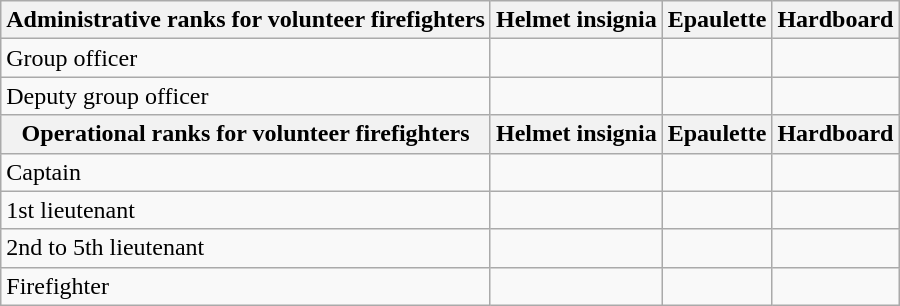<table class="wikitable">
<tr>
<th>Administrative ranks for volunteer firefighters</th>
<th>Helmet insignia</th>
<th>Epaulette</th>
<th>Hardboard</th>
</tr>
<tr>
<td>Group officer</td>
<td></td>
<td></td>
<td></td>
</tr>
<tr>
<td>Deputy group officer</td>
<td></td>
<td></td>
<td></td>
</tr>
<tr>
<th>Operational ranks for volunteer firefighters</th>
<th>Helmet insignia</th>
<th>Epaulette</th>
<th>Hardboard</th>
</tr>
<tr>
<td>Captain</td>
<td></td>
<td></td>
<td></td>
</tr>
<tr>
<td>1st lieutenant</td>
<td></td>
<td></td>
<td></td>
</tr>
<tr>
<td>2nd to 5th lieutenant</td>
<td></td>
<td></td>
<td></td>
</tr>
<tr>
<td>Firefighter</td>
<td></td>
<td></td>
<td></td>
</tr>
</table>
